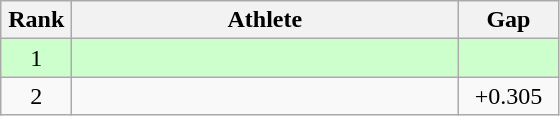<table class=wikitable style="text-align:center">
<tr>
<th width=40>Rank</th>
<th width=250>Athlete</th>
<th width=60>Gap</th>
</tr>
<tr bgcolor="ccffcc">
<td>1</td>
<td align=left></td>
<td></td>
</tr>
<tr>
<td>2</td>
<td align=left></td>
<td>+0.305</td>
</tr>
</table>
